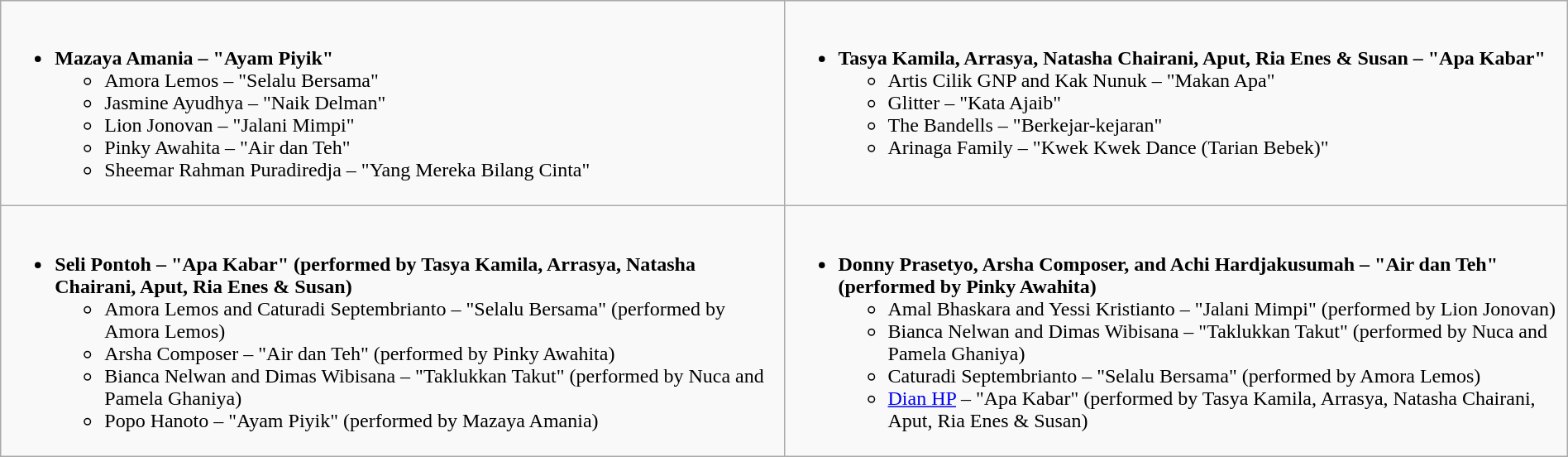<table class="wikitable" width="100%">
<tr>
<td style="vertical-align:top;" width="50%"><br><ul><li><strong>Mazaya Amania – "Ayam Piyik"</strong><ul><li>Amora Lemos – "Selalu Bersama"</li><li>Jasmine Ayudhya – "Naik Delman"</li><li>Lion Jonovan – "Jalani Mimpi"</li><li>Pinky Awahita – "Air dan Teh"</li><li>Sheemar Rahman Puradiredja – "Yang Mereka Bilang Cinta"</li></ul></li></ul></td>
<td style="vertical-align:top;" width="50%"><br><ul><li><strong>Tasya Kamila, Arrasya, Natasha Chairani, Aput, Ria Enes & Susan – "Apa Kabar"</strong><ul><li>Artis Cilik GNP and Kak Nunuk – "Makan Apa"</li><li>Glitter – "Kata Ajaib"</li><li>The Bandells – "Berkejar-kejaran"</li><li>Arinaga Family – "Kwek Kwek Dance (Tarian Bebek)"</li></ul></li></ul></td>
</tr>
<tr>
<td style="vertical-align:top;" width="50%"><br><ul><li><strong>Seli Pontoh – "Apa Kabar" (performed by Tasya Kamila, Arrasya, Natasha Chairani, Aput, Ria Enes & Susan)</strong><ul><li>Amora Lemos and Caturadi Septembrianto – "Selalu Bersama" (performed by Amora Lemos)</li><li>Arsha Composer – "Air dan Teh" (performed by Pinky Awahita)</li><li>Bianca Nelwan and Dimas Wibisana – "Taklukkan Takut" (performed by Nuca and Pamela Ghaniya)</li><li>Popo Hanoto – "Ayam Piyik" (performed by Mazaya Amania)</li></ul></li></ul></td>
<td style="vertical-align:top;" width="50%"><br><ul><li><strong>Donny Prasetyo, Arsha Composer, and Achi Hardjakusumah – "Air dan Teh" (performed by Pinky Awahita)</strong><ul><li>Amal Bhaskara and Yessi Kristianto – "Jalani Mimpi" (performed by Lion Jonovan)</li><li>Bianca Nelwan and Dimas Wibisana – "Taklukkan Takut" (performed by Nuca and Pamela Ghaniya)</li><li>Caturadi Septembrianto – "Selalu Bersama" (performed by Amora Lemos)</li><li><a href='#'>Dian HP</a> – "Apa Kabar" (performed by Tasya Kamila, Arrasya, Natasha Chairani, Aput, Ria Enes & Susan)</li></ul></li></ul></td>
</tr>
</table>
